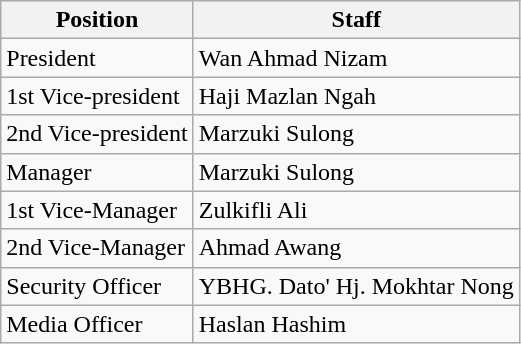<table class=wikitable>
<tr>
<th>Position</th>
<th>Staff</th>
</tr>
<tr>
<td>President</td>
<td>Wan Ahmad Nizam</td>
</tr>
<tr>
<td>1st Vice-president</td>
<td>Haji Mazlan Ngah</td>
</tr>
<tr>
<td>2nd Vice-president</td>
<td>Marzuki Sulong</td>
</tr>
<tr>
<td>Manager</td>
<td>Marzuki Sulong </td>
</tr>
<tr>
<td>1st Vice-Manager</td>
<td>Zulkifli Ali</td>
</tr>
<tr>
<td>2nd Vice-Manager</td>
<td>Ahmad Awang</td>
</tr>
<tr>
<td>Security Officer</td>
<td>YBHG. Dato' Hj. Mokhtar Nong</td>
</tr>
<tr>
<td>Media Officer</td>
<td>Haslan Hashim</td>
</tr>
</table>
